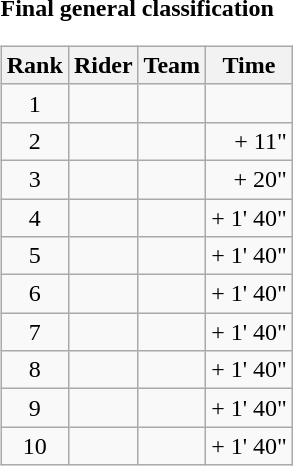<table>
<tr>
<td><strong>Final general classification</strong><br><table class="wikitable">
<tr>
<th scope="col">Rank</th>
<th scope="col">Rider</th>
<th scope="col">Team</th>
<th scope="col">Time</th>
</tr>
<tr>
<td style="text-align:center;">1</td>
<td></td>
<td></td>
<td style="text-align:right;"></td>
</tr>
<tr>
<td style="text-align:center;">2</td>
<td></td>
<td></td>
<td style="text-align:right;">+ 11"</td>
</tr>
<tr>
<td style="text-align:center;">3</td>
<td></td>
<td></td>
<td style="text-align:right;">+ 20"</td>
</tr>
<tr>
<td style="text-align:center;">4</td>
<td></td>
<td></td>
<td style="text-align:right;">+ 1' 40"</td>
</tr>
<tr>
<td style="text-align:center;">5</td>
<td></td>
<td></td>
<td style="text-align:right;">+ 1' 40"</td>
</tr>
<tr>
<td style="text-align:center;">6</td>
<td></td>
<td></td>
<td style="text-align:right;">+ 1' 40"</td>
</tr>
<tr>
<td style="text-align:center;">7</td>
<td></td>
<td></td>
<td style="text-align:right;">+ 1' 40"</td>
</tr>
<tr>
<td style="text-align:center;">8</td>
<td></td>
<td></td>
<td style="text-align:right;">+ 1' 40"</td>
</tr>
<tr>
<td style="text-align:center;">9</td>
<td></td>
<td></td>
<td style="text-align:right;">+ 1' 40"</td>
</tr>
<tr>
<td style="text-align:center;">10</td>
<td></td>
<td></td>
<td style="text-align:right;">+ 1' 40"</td>
</tr>
</table>
</td>
</tr>
</table>
